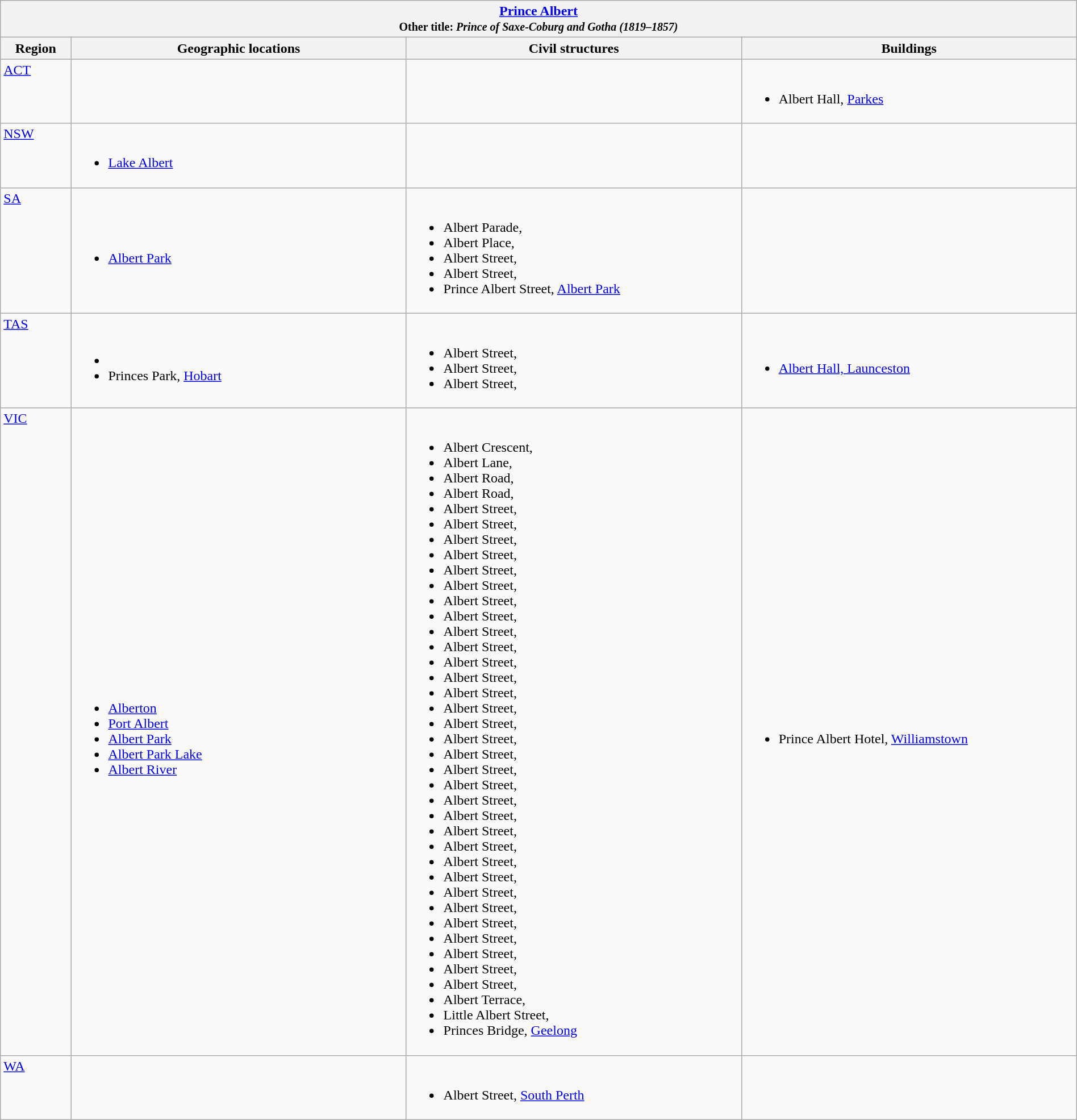<table class="wikitable" width="100%">
<tr>
<th colspan="4"> <a href='#'>Prince Albert</a><br><small>Other title: <em>Prince of Saxe-Coburg and Gotha (1819–1857)</em></small></th>
</tr>
<tr>
<th width="5%">Region</th>
<th width="23.75%">Geographic locations</th>
<th width="23.75%">Civil structures</th>
<th width="23.75%">Buildings</th>
</tr>
<tr>
<td align=left valign=top> <a href='#'>ACT</a></td>
<td></td>
<td></td>
<td><br><ul><li>Albert Hall, <a href='#'>Parkes</a></li></ul></td>
</tr>
<tr>
<td align=left valign=top> <a href='#'>NSW</a></td>
<td><br><ul><li><a href='#'>Lake Albert</a></li></ul></td>
<td></td>
<td></td>
</tr>
<tr>
<td align=left valign=top> <a href='#'>SA</a></td>
<td><br><ul><li><a href='#'>Albert Park</a></li></ul></td>
<td><br><ul><li>Albert Parade, </li><li>Albert Place, </li><li>Albert Street, </li><li>Albert Street, </li><li>Prince Albert Street, <a href='#'>Albert Park</a></li></ul></td>
<td></td>
</tr>
<tr>
<td align=left valign=top> <a href='#'>TAS</a></td>
<td><br><ul><li></li><li>Princes Park, <a href='#'>Hobart</a></li></ul></td>
<td><br><ul><li>Albert Street, </li><li>Albert Street, </li><li>Albert Street, </li></ul></td>
<td><br><ul><li><a href='#'>Albert Hall, Launceston</a></li></ul></td>
</tr>
<tr>
<td align=left valign=top> <a href='#'>VIC</a></td>
<td><br><ul><li><a href='#'>Alberton</a></li><li><a href='#'>Port Albert</a></li><li><a href='#'>Albert Park</a></li><li><a href='#'>Albert Park Lake</a></li><li><a href='#'>Albert River</a></li></ul></td>
<td><br><ul><li>Albert Crescent, </li><li>Albert Lane, </li><li>Albert Road, </li><li>Albert Road, </li><li>Albert Street, </li><li>Albert Street, </li><li>Albert Street, </li><li>Albert Street, </li><li>Albert Street, </li><li>Albert Street, </li><li>Albert Street, </li><li>Albert Street, </li><li>Albert Street, </li><li>Albert Street, </li><li>Albert Street, </li><li>Albert Street, </li><li>Albert Street, </li><li>Albert Street, </li><li>Albert Street, </li><li>Albert Street, </li><li>Albert Street, </li><li>Albert Street, </li><li>Albert Street, </li><li>Albert Street, </li><li>Albert Street, </li><li>Albert Street, </li><li>Albert Street, </li><li>Albert Street, </li><li>Albert Street, </li><li>Albert Street, </li><li>Albert Street, </li><li>Albert Street, </li><li>Albert Street, </li><li>Albert Street, </li><li>Albert Street, </li><li>Albert Street, </li><li>Albert Terrace, </li><li>Little Albert Street, </li><li>Princes Bridge, <a href='#'>Geelong</a></li></ul></td>
<td><br><ul><li>Prince Albert Hotel, <a href='#'>Williamstown</a></li></ul></td>
</tr>
<tr>
<td align=left valign=top> <a href='#'>WA</a></td>
<td></td>
<td><br><ul><li>Albert Street, <a href='#'>South Perth</a></li></ul></td>
<td></td>
</tr>
</table>
